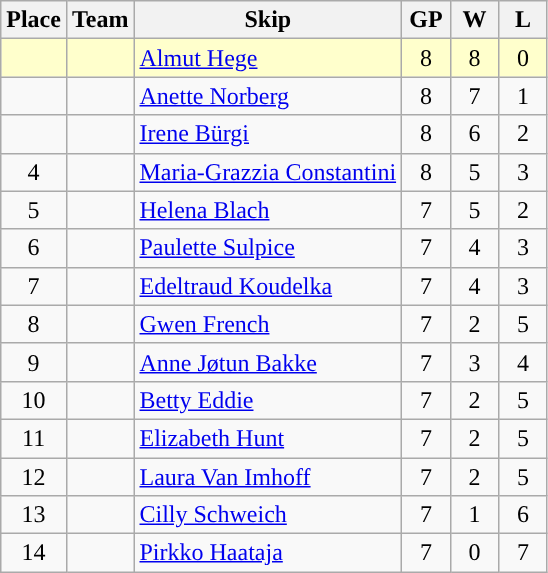<table class="wikitable" style="text-align:center;">
<tr>
<th>Place</th>
<th>Team</th>
<th>Skip</th>
<th width="25">GP</th>
<th width="25">W</th>
<th width="25">L</th>
</tr>
<tr bgcolor="#ffffcc">
<td></td>
<td align=left></td>
<td align=left><a href='#'>Almut Hege</a></td>
<td>8</td>
<td>8</td>
<td>0</td>
</tr>
<tr>
<td></td>
<td align=left></td>
<td align=left><a href='#'>Anette Norberg</a></td>
<td>8</td>
<td>7</td>
<td>1</td>
</tr>
<tr>
<td></td>
<td align=left></td>
<td align=left><a href='#'>Irene Bürgi</a></td>
<td>8</td>
<td>6</td>
<td>2</td>
</tr>
<tr>
<td>4</td>
<td align=left></td>
<td align=left><a href='#'>Maria-Grazzia Constantini</a></td>
<td>8</td>
<td>5</td>
<td>3</td>
</tr>
<tr>
<td>5</td>
<td align=left></td>
<td align=left><a href='#'>Helena Blach</a></td>
<td>7</td>
<td>5</td>
<td>2</td>
</tr>
<tr>
<td>6</td>
<td align=left></td>
<td align=left><a href='#'>Paulette Sulpice</a></td>
<td>7</td>
<td>4</td>
<td>3</td>
</tr>
<tr>
<td>7</td>
<td align=left></td>
<td align=left><a href='#'>Edeltraud Koudelka</a></td>
<td>7</td>
<td>4</td>
<td>3</td>
</tr>
<tr>
<td>8</td>
<td align=left></td>
<td align=left><a href='#'>Gwen French</a></td>
<td>7</td>
<td>2</td>
<td>5</td>
</tr>
<tr>
<td>9</td>
<td align=left></td>
<td align=left><a href='#'>Anne Jøtun Bakke</a></td>
<td>7</td>
<td>3</td>
<td>4</td>
</tr>
<tr>
<td>10</td>
<td align=left></td>
<td align=left><a href='#'>Betty Eddie</a></td>
<td>7</td>
<td>2</td>
<td>5</td>
</tr>
<tr>
<td>11</td>
<td align=left></td>
<td align=left><a href='#'>Elizabeth Hunt</a></td>
<td>7</td>
<td>2</td>
<td>5</td>
</tr>
<tr>
<td>12</td>
<td align=left></td>
<td align=left><a href='#'>Laura Van Imhoff</a></td>
<td>7</td>
<td>2</td>
<td>5</td>
</tr>
<tr>
<td>13</td>
<td align=left></td>
<td align=left><a href='#'>Cilly Schweich</a></td>
<td>7</td>
<td>1</td>
<td>6</td>
</tr>
<tr>
<td>14</td>
<td align=left></td>
<td align=left><a href='#'>Pirkko Haataja</a></td>
<td>7</td>
<td>0</td>
<td>7</td>
</tr>
</table>
